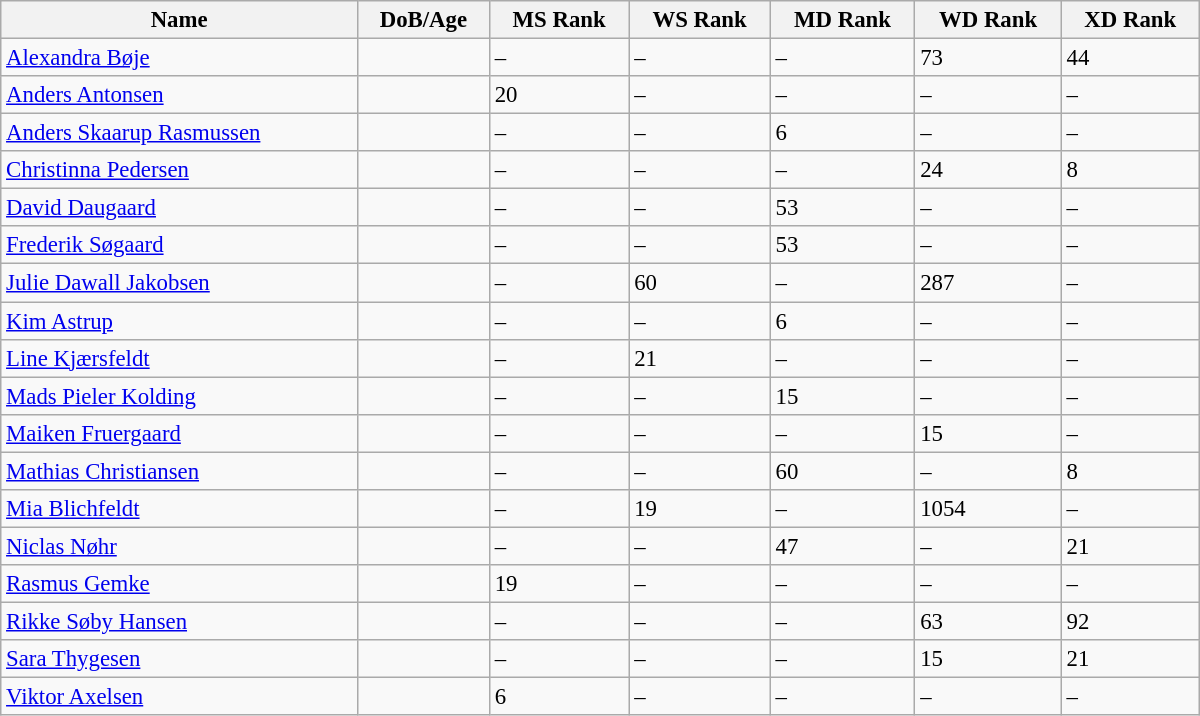<table class="wikitable"  style="width:800px; font-size:95%;">
<tr>
<th align="left">Name</th>
<th align="left">DoB/Age</th>
<th align="left">MS Rank</th>
<th align="left">WS Rank</th>
<th align="left">MD Rank</th>
<th align="left">WD Rank</th>
<th align="left">XD Rank</th>
</tr>
<tr>
<td><a href='#'>Alexandra Bøje</a></td>
<td></td>
<td>–</td>
<td>–</td>
<td>–</td>
<td>73</td>
<td>44</td>
</tr>
<tr>
<td><a href='#'>Anders Antonsen</a></td>
<td></td>
<td>20</td>
<td>–</td>
<td>–</td>
<td>–</td>
<td>–</td>
</tr>
<tr>
<td><a href='#'>Anders Skaarup Rasmussen</a></td>
<td></td>
<td>–</td>
<td>–</td>
<td>6</td>
<td>–</td>
<td>–</td>
</tr>
<tr>
<td><a href='#'>Christinna Pedersen</a></td>
<td></td>
<td>–</td>
<td>–</td>
<td>–</td>
<td>24</td>
<td>8</td>
</tr>
<tr>
<td><a href='#'>David Daugaard</a></td>
<td></td>
<td>–</td>
<td>–</td>
<td>53</td>
<td>–</td>
<td>–</td>
</tr>
<tr>
<td><a href='#'>Frederik Søgaard</a></td>
<td></td>
<td>–</td>
<td>–</td>
<td>53</td>
<td>–</td>
<td>–</td>
</tr>
<tr>
<td><a href='#'>Julie Dawall Jakobsen</a></td>
<td></td>
<td>–</td>
<td>60</td>
<td>–</td>
<td>287</td>
<td>–</td>
</tr>
<tr>
<td><a href='#'>Kim Astrup</a></td>
<td></td>
<td>–</td>
<td>–</td>
<td>6</td>
<td>–</td>
<td>–</td>
</tr>
<tr>
<td><a href='#'>Line Kjærsfeldt</a></td>
<td></td>
<td>–</td>
<td>21</td>
<td>–</td>
<td>–</td>
<td>–</td>
</tr>
<tr>
<td><a href='#'>Mads Pieler Kolding</a></td>
<td></td>
<td>–</td>
<td>–</td>
<td>15</td>
<td>–</td>
<td>–</td>
</tr>
<tr>
<td><a href='#'>Maiken Fruergaard</a></td>
<td></td>
<td>–</td>
<td>–</td>
<td>–</td>
<td>15</td>
<td>–</td>
</tr>
<tr>
<td><a href='#'>Mathias Christiansen</a></td>
<td></td>
<td>–</td>
<td>–</td>
<td>60</td>
<td>–</td>
<td>8</td>
</tr>
<tr>
<td><a href='#'>Mia Blichfeldt</a></td>
<td></td>
<td>–</td>
<td>19</td>
<td>–</td>
<td>1054</td>
<td>–</td>
</tr>
<tr>
<td><a href='#'>Niclas Nøhr</a></td>
<td></td>
<td>–</td>
<td>–</td>
<td>47</td>
<td>–</td>
<td>21</td>
</tr>
<tr>
<td><a href='#'>Rasmus Gemke</a></td>
<td></td>
<td>19</td>
<td>–</td>
<td>–</td>
<td>–</td>
<td>–</td>
</tr>
<tr>
<td><a href='#'>Rikke Søby Hansen</a></td>
<td></td>
<td>–</td>
<td>–</td>
<td>–</td>
<td>63</td>
<td>92</td>
</tr>
<tr>
<td><a href='#'>Sara Thygesen</a></td>
<td></td>
<td>–</td>
<td>–</td>
<td>–</td>
<td>15</td>
<td>21</td>
</tr>
<tr>
<td><a href='#'>Viktor Axelsen</a></td>
<td></td>
<td>6</td>
<td>–</td>
<td>–</td>
<td>–</td>
<td>–</td>
</tr>
</table>
